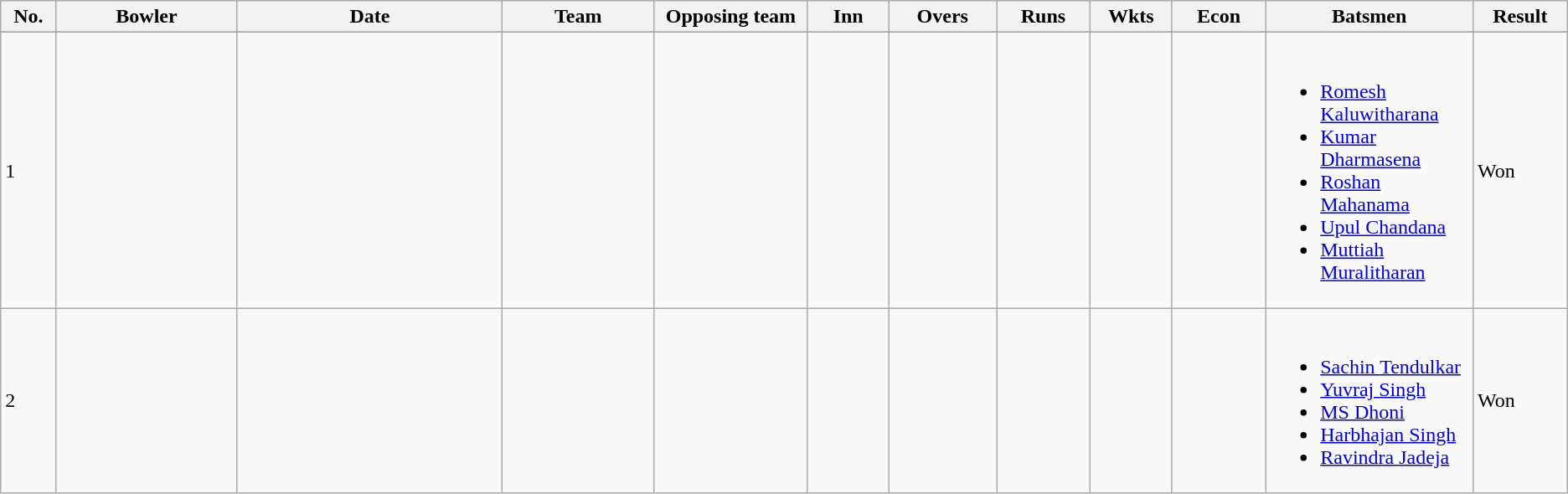<table class="wikitable sortable" style="font-size: 100%">
<tr align=center>
<th scope="col" width="38">No.</th>
<th scope="col" width="145">Bowler</th>
<th scope="col" width="220">Date</th>
<th scope="col" width="120">Team</th>
<th scope="col" width="120">Opposing team</th>
<th scope="col" width="60">Inn</th>
<th scope="col" width="82">Overs</th>
<th scope="col" width="70">Runs</th>
<th scope="col" width="60">Wkts</th>
<th scope="col" width="70">Econ</th>
<th scope="col" width="160" class="unsortable">Batsmen</th>
<th scope="col" width="70">Result</th>
</tr>
<tr align=center>
</tr>
<tr>
<td scope="row">1</td>
<td></td>
<td></td>
<td></td>
<td></td>
<td></td>
<td></td>
<td></td>
<td></td>
<td></td>
<td align=left><br><ul><li><a href='#'>Romesh Kaluwitharana</a></li><li><a href='#'>Kumar Dharmasena</a></li><li><a href='#'>Roshan Mahanama</a></li><li><a href='#'>Upul Chandana</a></li><li><a href='#'>Muttiah Muralitharan</a></li></ul></td>
<td>Won </td>
</tr>
<tr>
<td scope="row">2</td>
<td></td>
<td></td>
<td></td>
<td></td>
<td></td>
<td></td>
<td></td>
<td></td>
<td></td>
<td align=left><br><ul><li><a href='#'>Sachin Tendulkar</a></li><li><a href='#'>Yuvraj Singh</a></li><li><a href='#'>MS Dhoni</a></li><li><a href='#'>Harbhajan Singh</a></li><li><a href='#'>Ravindra Jadeja</a></li></ul></td>
<td>Won </td>
</tr>
</table>
